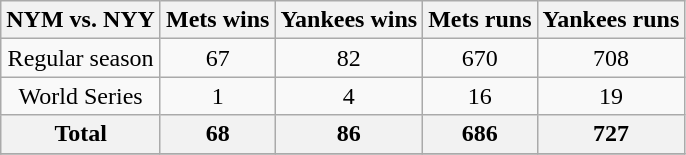<table class="wikitable" style="text-align: center;">
<tr>
<th>NYM vs. NYY</th>
<th>Mets wins</th>
<th>Yankees wins</th>
<th>Mets runs</th>
<th>Yankees runs</th>
</tr>
<tr>
<td>Regular season</td>
<td>67</td>
<td>82</td>
<td>670</td>
<td>708</td>
</tr>
<tr>
<td>World Series</td>
<td>1</td>
<td>4</td>
<td>16</td>
<td>19</td>
</tr>
<tr>
<th>Total</th>
<th>68</th>
<th>86</th>
<th>686</th>
<th>727</th>
</tr>
<tr>
</tr>
</table>
